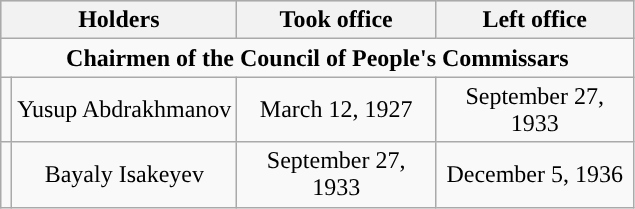<table class="wikitable" style="text-align:center">
<tr style="background:#cccccc">
<th colspan="2" width="150">Holders</th>
<th rowspan="1" width="125">Took office</th>
<th rowspan="1" width="125">Left office</th>
</tr>
<tr>
<td colspan="6" align=center><strong>Chairmen of the Council of People's Commissars</strong></td>
</tr>
<tr>
<td rowspan="1" style="background-color: "></td>
<td rowspan=1>Yusup Abdrakhmanov<br></td>
<td rowspan=1>March 12, 1927<br></td>
<td rowspan=1>September 27, 1933<br></td>
</tr>
<tr>
<td rowspan="1" style="background-color: "></td>
<td rowspan=1>Bayaly Isakeyev<br></td>
<td rowspan=1>September 27, 1933<br></td>
<td rowspan=1>December 5, 1936<br></td>
</tr>
</table>
